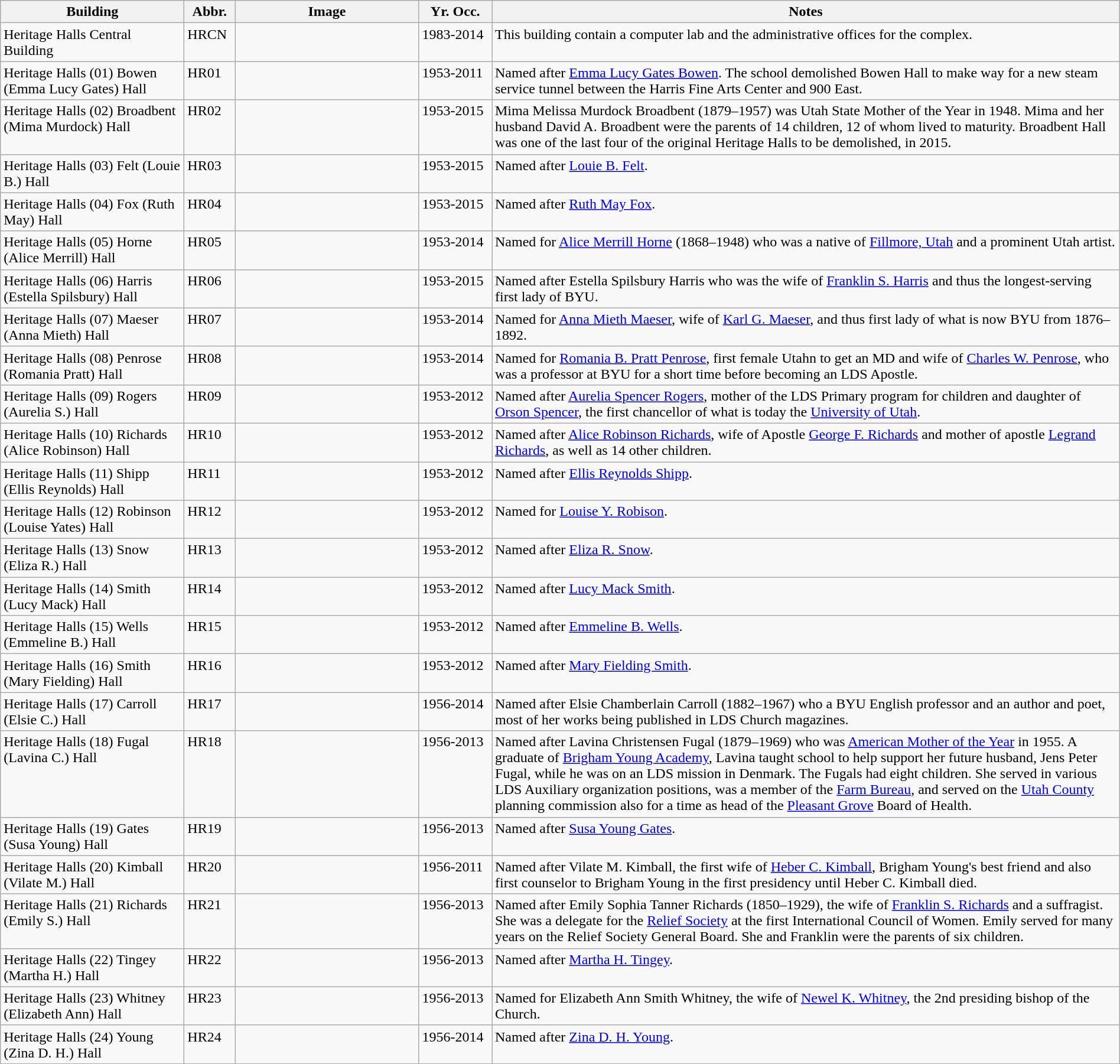<table class="wikitable sortable" style="width:100%;">
<tr>
<th width="200">Building</th>
<th width="50">Abbr.</th>
<th width="200" class="unsortable">Image</th>
<th width="75">Yr. Occ.</th>
<th class="unsortable">Notes</th>
</tr>
<tr valign="top">
<td>Heritage Halls Central Building</td>
<td>HRCN</td>
<td></td>
<td>1983-2014</td>
<td>This building contain a computer lab and the administrative offices for the complex.</td>
</tr>
<tr valign="top">
<td>Heritage Halls (01) Bowen (Emma Lucy Gates) Hall</td>
<td>HR01</td>
<td></td>
<td>1953-2011</td>
<td>Named after <a href='#'>Emma Lucy Gates Bowen</a>.  The school demolished Bowen Hall to make way for a new steam service tunnel between the Harris Fine Arts Center and 900 East.</td>
</tr>
<tr valign="top">
<td>Heritage Halls (02) Broadbent (Mima Murdock) Hall</td>
<td>HR02</td>
<td></td>
<td>1953-2015</td>
<td>Mima Melissa Murdock Broadbent (1879–1957) was Utah State Mother of the Year in 1948. Mima and her husband David A. Broadbent were the parents of 14 children, 12 of whom lived to maturity. Broadbent Hall was one of the last four of the original Heritage Halls to be demolished, in 2015.</td>
</tr>
<tr valign="top">
<td>Heritage Halls (03) Felt (Louie B.) Hall</td>
<td>HR03</td>
<td></td>
<td>1953-2015</td>
<td>Named after <a href='#'>Louie B. Felt</a>.</td>
</tr>
<tr valign="top">
<td>Heritage Halls (04) Fox (Ruth May) Hall</td>
<td>HR04</td>
<td></td>
<td>1953-2015</td>
<td>Named after <a href='#'>Ruth May Fox</a>.</td>
</tr>
<tr valign="top">
<td>Heritage Halls (05) Horne (Alice Merrill) Hall</td>
<td>HR05</td>
<td></td>
<td>1953-2014</td>
<td>Named for <a href='#'>Alice Merrill Horne</a> (1868–1948) who was a native of <a href='#'>Fillmore, Utah</a> and a prominent Utah artist.</td>
</tr>
<tr valign="top">
<td>Heritage Halls (06) Harris (Estella Spilsbury) Hall</td>
<td>HR06</td>
<td></td>
<td>1953-2015</td>
<td>Named after Estella Spilsbury Harris who was the wife of <a href='#'>Franklin S. Harris</a> and thus the longest-serving first lady of BYU.</td>
</tr>
<tr valign="top">
<td>Heritage Halls (07) Maeser (Anna Mieth) Hall</td>
<td>HR07</td>
<td></td>
<td>1953-2014</td>
<td>Named for <a href='#'>Anna Mieth Maeser</a>, wife of <a href='#'>Karl G. Maeser</a>, and thus first lady of what is now BYU from 1876–1892.</td>
</tr>
<tr valign="top">
<td>Heritage Halls (08) Penrose (Romania Pratt) Hall</td>
<td>HR08</td>
<td></td>
<td>1953-2014</td>
<td>Named for <a href='#'>Romania B. Pratt Penrose</a>, first female Utahn to get an MD and wife of <a href='#'>Charles W. Penrose</a>, who was a professor at BYU for a short time before becoming an LDS Apostle.</td>
</tr>
<tr valign="top">
<td>Heritage Halls (09) Rogers (Aurelia S.) Hall</td>
<td>HR09</td>
<td></td>
<td>1953-2012</td>
<td>Named after <a href='#'>Aurelia Spencer Rogers</a>, mother of the LDS Primary program for children and daughter of <a href='#'>Orson Spencer</a>, the first chancellor of what is today the <a href='#'>University of Utah</a>.</td>
</tr>
<tr valign="top">
<td>Heritage Halls (10) Richards (Alice Robinson) Hall</td>
<td>HR10</td>
<td></td>
<td>1953-2012</td>
<td>Named after <a href='#'>Alice Robinson Richards</a>, wife of Apostle <a href='#'>George F. Richards</a> and mother of apostle <a href='#'>Legrand Richards</a>, as well as 14 other children.</td>
</tr>
<tr valign="top">
<td>Heritage Halls (11) Shipp (Ellis Reynolds) Hall</td>
<td>HR11</td>
<td></td>
<td>1953-2012</td>
<td>Named after <a href='#'>Ellis Reynolds Shipp</a>.</td>
</tr>
<tr valign="top">
<td>Heritage Halls (12) Robinson (Louise Yates) Hall</td>
<td>HR12</td>
<td></td>
<td>1953-2012</td>
<td>Named for <a href='#'>Louise Y. Robison</a>.</td>
</tr>
<tr valign="top">
<td>Heritage Halls (13) Snow (Eliza R.) Hall</td>
<td>HR13</td>
<td></td>
<td>1953-2012</td>
<td>Named after <a href='#'>Eliza R. Snow</a>.</td>
</tr>
<tr valign="top">
<td>Heritage Halls (14) Smith (Lucy Mack) Hall</td>
<td>HR14</td>
<td></td>
<td>1953-2012</td>
<td>Named after <a href='#'>Lucy Mack Smith</a>.</td>
</tr>
<tr valign="top">
<td>Heritage Halls (15) Wells (Emmeline B.) Hall</td>
<td>HR15</td>
<td></td>
<td>1953-2012</td>
<td>Named after <a href='#'>Emmeline B. Wells</a>.</td>
</tr>
<tr valign="top">
<td>Heritage Halls (16) Smith (Mary Fielding) Hall</td>
<td>HR16</td>
<td></td>
<td>1953-2012</td>
<td>Named after <a href='#'>Mary Fielding Smith</a>.</td>
</tr>
<tr valign="top">
<td>Heritage Halls (17) Carroll (Elsie C.) Hall</td>
<td>HR17</td>
<td></td>
<td>1956-2014</td>
<td>Named after Elsie Chamberlain Carroll (1882–1967) who a BYU English professor and an author and poet, most of her works being published in LDS Church magazines.</td>
</tr>
<tr valign="top">
<td>Heritage Halls (18) Fugal (Lavina C.) Hall</td>
<td>HR18</td>
<td></td>
<td>1956-2013</td>
<td>Named after Lavina Christensen Fugal (1879–1969) who was <a href='#'>American Mother of the Year</a> in 1955.  A graduate of <a href='#'>Brigham Young Academy</a>, Lavina taught school to help support her future husband, Jens Peter Fugal, while he was on an LDS mission in Denmark.  The Fugals had eight children.  She served in various LDS Auxiliary organization positions, was a member of the <a href='#'>Farm Bureau</a>, and served on the <a href='#'>Utah County</a> planning commission also for a time as head of the <a href='#'>Pleasant Grove</a> Board of Health.</td>
</tr>
<tr valign="top">
<td>Heritage Halls (19) Gates (Susa Young) Hall</td>
<td>HR19</td>
<td></td>
<td>1956-2013</td>
<td>Named after <a href='#'>Susa Young Gates</a>.</td>
</tr>
<tr valign="top">
<td>Heritage Halls (20) Kimball (Vilate M.) Hall</td>
<td>HR20</td>
<td></td>
<td>1956-2011</td>
<td>Named after Vilate M. Kimball, the first wife of <a href='#'>Heber C. Kimball</a>, Brigham Young's best friend and also first counselor to Brigham Young in the first presidency until Heber C. Kimball died.</td>
</tr>
<tr valign="top">
<td>Heritage Halls (21) Richards (Emily S.) Hall</td>
<td>HR21</td>
<td></td>
<td>1956-2013</td>
<td>Named after Emily Sophia Tanner Richards (1850–1929), the wife of <a href='#'>Franklin S. Richards</a> and a suffragist.  She was a delegate for the <a href='#'>Relief Society</a> at the first International Council of Women.  Emily served for many years on the Relief Society General Board.  She and Franklin were the parents of six children.</td>
</tr>
<tr valign="top">
<td>Heritage Halls (22) Tingey (Martha H.) Hall</td>
<td>HR22</td>
<td></td>
<td>1956-2013</td>
<td>Named after <a href='#'>Martha H. Tingey</a>.</td>
</tr>
<tr valign="top">
<td>Heritage Halls (23) Whitney (Elizabeth Ann) Hall</td>
<td>HR23</td>
<td></td>
<td>1956-2013</td>
<td>Named for Elizabeth Ann Smith Whitney, the wife of <a href='#'>Newel K. Whitney</a>, the 2nd presiding bishop of the Church.</td>
</tr>
<tr valign="top">
<td>Heritage Halls (24) Young (Zina D. H.) Hall</td>
<td>HR24</td>
<td></td>
<td>1956-2014</td>
<td>Named after <a href='#'>Zina D. H. Young</a>.</td>
</tr>
</table>
